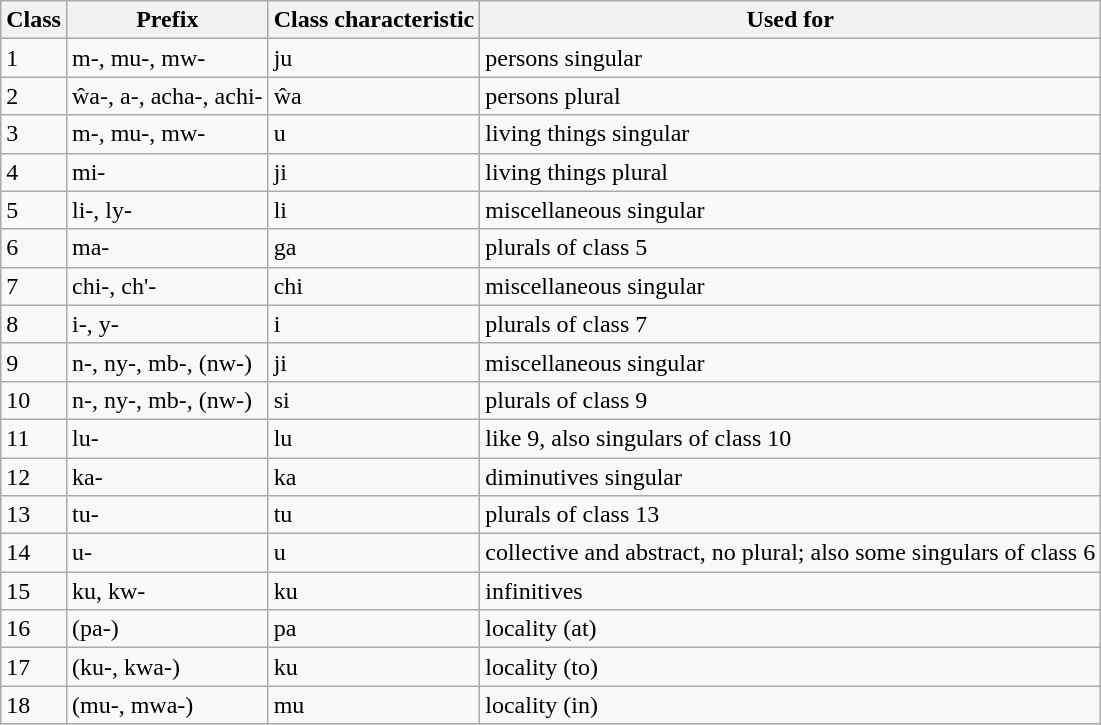<table class="wikitable">
<tr>
<th>Class</th>
<th>Prefix</th>
<th>Class characteristic</th>
<th>Used for</th>
</tr>
<tr>
<td>1</td>
<td>m-, mu-, mw-</td>
<td>ju</td>
<td>persons singular</td>
</tr>
<tr>
<td>2</td>
<td>ŵa-, a-, acha-, achi-</td>
<td>ŵa</td>
<td>persons plural</td>
</tr>
<tr>
<td>3</td>
<td>m-, mu-, mw-</td>
<td>u</td>
<td>living things singular</td>
</tr>
<tr>
<td>4</td>
<td>mi-</td>
<td>ji</td>
<td>living things plural</td>
</tr>
<tr>
<td>5</td>
<td>li-, ly-</td>
<td>li</td>
<td>miscellaneous singular</td>
</tr>
<tr>
<td>6</td>
<td>ma-</td>
<td>ga</td>
<td>plurals of class 5</td>
</tr>
<tr>
<td>7</td>
<td>chi-, ch'-</td>
<td>chi</td>
<td>miscellaneous singular</td>
</tr>
<tr>
<td>8</td>
<td>i-, y-</td>
<td>i</td>
<td>plurals of class 7</td>
</tr>
<tr>
<td>9</td>
<td>n-, ny-, mb-, (nw-)</td>
<td>ji</td>
<td>miscellaneous singular</td>
</tr>
<tr>
<td>10</td>
<td>n-, ny-, mb-, (nw-)</td>
<td>si</td>
<td>plurals of class 9</td>
</tr>
<tr>
<td>11</td>
<td>lu-</td>
<td>lu</td>
<td>like 9, also singulars of class 10</td>
</tr>
<tr>
<td>12</td>
<td>ka-</td>
<td>ka</td>
<td>diminutives singular</td>
</tr>
<tr>
<td>13</td>
<td>tu-</td>
<td>tu</td>
<td>plurals of class 13</td>
</tr>
<tr>
<td>14</td>
<td>u-</td>
<td>u</td>
<td>collective and abstract, no plural; also some singulars of class 6</td>
</tr>
<tr>
<td>15</td>
<td>ku, kw-</td>
<td>ku</td>
<td>infinitives</td>
</tr>
<tr>
<td>16</td>
<td>(pa-)</td>
<td>pa</td>
<td>locality (at)</td>
</tr>
<tr>
<td>17</td>
<td>(ku-, kwa-)</td>
<td>ku</td>
<td>locality (to)</td>
</tr>
<tr>
<td>18</td>
<td>(mu-, mwa-)</td>
<td>mu</td>
<td>locality (in)</td>
</tr>
</table>
